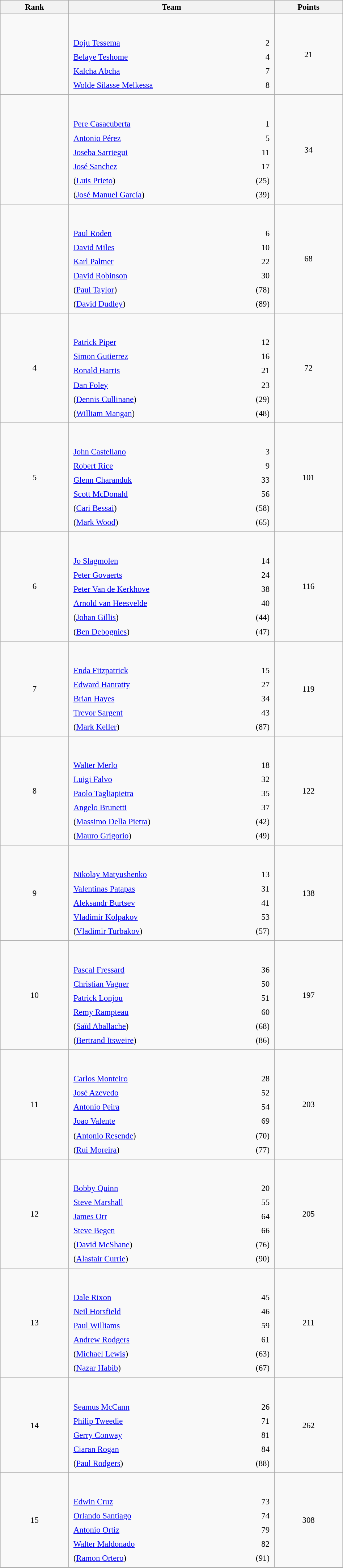<table class="wikitable sortable" style=" text-align:center; font-size:95%;" width="50%">
<tr>
<th width=10%>Rank</th>
<th width=30%>Team</th>
<th width=10%>Points</th>
</tr>
<tr>
<td align=center></td>
<td align=left> <br><br><table width=100%>
<tr>
<td align=left style="border:0"><a href='#'>Doju Tessema</a></td>
<td align=right style="border:0">2</td>
</tr>
<tr>
<td align=left style="border:0"><a href='#'>Belaye Teshome</a></td>
<td align=right style="border:0">4</td>
</tr>
<tr>
<td align=left style="border:0"><a href='#'>Kalcha Abcha</a></td>
<td align=right style="border:0">7</td>
</tr>
<tr>
<td align=left style="border:0"><a href='#'>Wolde Silasse Melkessa</a></td>
<td align=right style="border:0">8</td>
</tr>
</table>
</td>
<td>21</td>
</tr>
<tr>
<td align=center></td>
<td align=left> <br><br><table width=100%>
<tr>
<td align=left style="border:0"><a href='#'>Pere Casacuberta</a></td>
<td align=right style="border:0">1</td>
</tr>
<tr>
<td align=left style="border:0"><a href='#'>Antonio Pérez</a></td>
<td align=right style="border:0">5</td>
</tr>
<tr>
<td align=left style="border:0"><a href='#'>Joseba Sarriegui</a></td>
<td align=right style="border:0">11</td>
</tr>
<tr>
<td align=left style="border:0"><a href='#'>José Sanchez</a></td>
<td align=right style="border:0">17</td>
</tr>
<tr>
<td align=left style="border:0">(<a href='#'>Luis Prieto</a>)</td>
<td align=right style="border:0">(25)</td>
</tr>
<tr>
<td align=left style="border:0">(<a href='#'>José Manuel García</a>)</td>
<td align=right style="border:0">(39)</td>
</tr>
</table>
</td>
<td>34</td>
</tr>
<tr>
<td align=center></td>
<td align=left> <br><br><table width=100%>
<tr>
<td align=left style="border:0"><a href='#'>Paul Roden</a></td>
<td align=right style="border:0">6</td>
</tr>
<tr>
<td align=left style="border:0"><a href='#'>David Miles</a></td>
<td align=right style="border:0">10</td>
</tr>
<tr>
<td align=left style="border:0"><a href='#'>Karl Palmer</a></td>
<td align=right style="border:0">22</td>
</tr>
<tr>
<td align=left style="border:0"><a href='#'>David Robinson</a></td>
<td align=right style="border:0">30</td>
</tr>
<tr>
<td align=left style="border:0">(<a href='#'>Paul Taylor</a>)</td>
<td align=right style="border:0">(78)</td>
</tr>
<tr>
<td align=left style="border:0">(<a href='#'>David Dudley</a>)</td>
<td align=right style="border:0">(89)</td>
</tr>
</table>
</td>
<td>68</td>
</tr>
<tr>
<td align=center>4</td>
<td align=left> <br><br><table width=100%>
<tr>
<td align=left style="border:0"><a href='#'>Patrick Piper</a></td>
<td align=right style="border:0">12</td>
</tr>
<tr>
<td align=left style="border:0"><a href='#'>Simon Gutierrez</a></td>
<td align=right style="border:0">16</td>
</tr>
<tr>
<td align=left style="border:0"><a href='#'>Ronald Harris</a></td>
<td align=right style="border:0">21</td>
</tr>
<tr>
<td align=left style="border:0"><a href='#'>Dan Foley</a></td>
<td align=right style="border:0">23</td>
</tr>
<tr>
<td align=left style="border:0">(<a href='#'>Dennis Cullinane</a>)</td>
<td align=right style="border:0">(29)</td>
</tr>
<tr>
<td align=left style="border:0">(<a href='#'>William Mangan</a>)</td>
<td align=right style="border:0">(48)</td>
</tr>
</table>
</td>
<td>72</td>
</tr>
<tr>
<td align=center>5</td>
<td align=left> <br><br><table width=100%>
<tr>
<td align=left style="border:0"><a href='#'>John Castellano</a></td>
<td align=right style="border:0">3</td>
</tr>
<tr>
<td align=left style="border:0"><a href='#'>Robert Rice</a></td>
<td align=right style="border:0">9</td>
</tr>
<tr>
<td align=left style="border:0"><a href='#'>Glenn Charanduk</a></td>
<td align=right style="border:0">33</td>
</tr>
<tr>
<td align=left style="border:0"><a href='#'>Scott McDonald</a></td>
<td align=right style="border:0">56</td>
</tr>
<tr>
<td align=left style="border:0">(<a href='#'>Cari Bessai</a>)</td>
<td align=right style="border:0">(58)</td>
</tr>
<tr>
<td align=left style="border:0">(<a href='#'>Mark Wood</a>)</td>
<td align=right style="border:0">(65)</td>
</tr>
</table>
</td>
<td>101</td>
</tr>
<tr>
<td align=center>6</td>
<td align=left> <br><br><table width=100%>
<tr>
<td align=left style="border:0"><a href='#'>Jo Slagmolen</a></td>
<td align=right style="border:0">14</td>
</tr>
<tr>
<td align=left style="border:0"><a href='#'>Peter Govaerts</a></td>
<td align=right style="border:0">24</td>
</tr>
<tr>
<td align=left style="border:0"><a href='#'>Peter Van de Kerkhove</a></td>
<td align=right style="border:0">38</td>
</tr>
<tr>
<td align=left style="border:0"><a href='#'>Arnold van Heesvelde</a></td>
<td align=right style="border:0">40</td>
</tr>
<tr>
<td align=left style="border:0">(<a href='#'>Johan Gillis</a>)</td>
<td align=right style="border:0">(44)</td>
</tr>
<tr>
<td align=left style="border:0">(<a href='#'>Ben Debognies</a>)</td>
<td align=right style="border:0">(47)</td>
</tr>
</table>
</td>
<td>116</td>
</tr>
<tr>
<td align=center>7</td>
<td align=left> <br><br><table width=100%>
<tr>
<td align=left style="border:0"><a href='#'>Enda Fitzpatrick</a></td>
<td align=right style="border:0">15</td>
</tr>
<tr>
<td align=left style="border:0"><a href='#'>Edward Hanratty</a></td>
<td align=right style="border:0">27</td>
</tr>
<tr>
<td align=left style="border:0"><a href='#'>Brian Hayes</a></td>
<td align=right style="border:0">34</td>
</tr>
<tr>
<td align=left style="border:0"><a href='#'>Trevor Sargent</a></td>
<td align=right style="border:0">43</td>
</tr>
<tr>
<td align=left style="border:0">(<a href='#'>Mark Keller</a>)</td>
<td align=right style="border:0">(87)</td>
</tr>
</table>
</td>
<td>119</td>
</tr>
<tr>
<td align=center>8</td>
<td align=left> <br><br><table width=100%>
<tr>
<td align=left style="border:0"><a href='#'>Walter Merlo</a></td>
<td align=right style="border:0">18</td>
</tr>
<tr>
<td align=left style="border:0"><a href='#'>Luigi Falvo</a></td>
<td align=right style="border:0">32</td>
</tr>
<tr>
<td align=left style="border:0"><a href='#'>Paolo Tagliapietra</a></td>
<td align=right style="border:0">35</td>
</tr>
<tr>
<td align=left style="border:0"><a href='#'>Angelo Brunetti</a></td>
<td align=right style="border:0">37</td>
</tr>
<tr>
<td align=left style="border:0">(<a href='#'>Massimo Della Pietra</a>)</td>
<td align=right style="border:0">(42)</td>
</tr>
<tr>
<td align=left style="border:0">(<a href='#'>Mauro Grigorio</a>)</td>
<td align=right style="border:0">(49)</td>
</tr>
</table>
</td>
<td>122</td>
</tr>
<tr>
<td align=center>9</td>
<td align=left> <br><br><table width=100%>
<tr>
<td align=left style="border:0"><a href='#'>Nikolay Matyushenko</a></td>
<td align=right style="border:0">13</td>
</tr>
<tr>
<td align=left style="border:0"><a href='#'>Valentinas Patapas</a></td>
<td align=right style="border:0">31</td>
</tr>
<tr>
<td align=left style="border:0"><a href='#'>Aleksandr Burtsev</a></td>
<td align=right style="border:0">41</td>
</tr>
<tr>
<td align=left style="border:0"><a href='#'>Vladimir Kolpakov</a></td>
<td align=right style="border:0">53</td>
</tr>
<tr>
<td align=left style="border:0">(<a href='#'>Vladimir Turbakov</a>)</td>
<td align=right style="border:0">(57)</td>
</tr>
</table>
</td>
<td>138</td>
</tr>
<tr>
<td align=center>10</td>
<td align=left> <br><br><table width=100%>
<tr>
<td align=left style="border:0"><a href='#'>Pascal Fressard</a></td>
<td align=right style="border:0">36</td>
</tr>
<tr>
<td align=left style="border:0"><a href='#'>Christian Vagner</a></td>
<td align=right style="border:0">50</td>
</tr>
<tr>
<td align=left style="border:0"><a href='#'>Patrick Lonjou</a></td>
<td align=right style="border:0">51</td>
</tr>
<tr>
<td align=left style="border:0"><a href='#'>Remy Rampteau</a></td>
<td align=right style="border:0">60</td>
</tr>
<tr>
<td align=left style="border:0">(<a href='#'>Saïd Aballache</a>)</td>
<td align=right style="border:0">(68)</td>
</tr>
<tr>
<td align=left style="border:0">(<a href='#'>Bertrand Itsweire</a>)</td>
<td align=right style="border:0">(86)</td>
</tr>
</table>
</td>
<td>197</td>
</tr>
<tr>
<td align=center>11</td>
<td align=left> <br><br><table width=100%>
<tr>
<td align=left style="border:0"><a href='#'>Carlos Monteiro</a></td>
<td align=right style="border:0">28</td>
</tr>
<tr>
<td align=left style="border:0"><a href='#'>José Azevedo</a></td>
<td align=right style="border:0">52</td>
</tr>
<tr>
<td align=left style="border:0"><a href='#'>Antonio Peira</a></td>
<td align=right style="border:0">54</td>
</tr>
<tr>
<td align=left style="border:0"><a href='#'>Joao Valente</a></td>
<td align=right style="border:0">69</td>
</tr>
<tr>
<td align=left style="border:0">(<a href='#'>Antonio Resende</a>)</td>
<td align=right style="border:0">(70)</td>
</tr>
<tr>
<td align=left style="border:0">(<a href='#'>Rui Moreira</a>)</td>
<td align=right style="border:0">(77)</td>
</tr>
</table>
</td>
<td>203</td>
</tr>
<tr>
<td align=center>12</td>
<td align=left> <br><br><table width=100%>
<tr>
<td align=left style="border:0"><a href='#'>Bobby Quinn</a></td>
<td align=right style="border:0">20</td>
</tr>
<tr>
<td align=left style="border:0"><a href='#'>Steve Marshall</a></td>
<td align=right style="border:0">55</td>
</tr>
<tr>
<td align=left style="border:0"><a href='#'>James Orr</a></td>
<td align=right style="border:0">64</td>
</tr>
<tr>
<td align=left style="border:0"><a href='#'>Steve Begen</a></td>
<td align=right style="border:0">66</td>
</tr>
<tr>
<td align=left style="border:0">(<a href='#'>David McShane</a>)</td>
<td align=right style="border:0">(76)</td>
</tr>
<tr>
<td align=left style="border:0">(<a href='#'>Alastair Currie</a>)</td>
<td align=right style="border:0">(90)</td>
</tr>
</table>
</td>
<td>205</td>
</tr>
<tr>
<td align=center>13</td>
<td align=left> <br><br><table width=100%>
<tr>
<td align=left style="border:0"><a href='#'>Dale Rixon</a></td>
<td align=right style="border:0">45</td>
</tr>
<tr>
<td align=left style="border:0"><a href='#'>Neil Horsfield</a></td>
<td align=right style="border:0">46</td>
</tr>
<tr>
<td align=left style="border:0"><a href='#'>Paul Williams</a></td>
<td align=right style="border:0">59</td>
</tr>
<tr>
<td align=left style="border:0"><a href='#'>Andrew Rodgers</a></td>
<td align=right style="border:0">61</td>
</tr>
<tr>
<td align=left style="border:0">(<a href='#'>Michael Lewis</a>)</td>
<td align=right style="border:0">(63)</td>
</tr>
<tr>
<td align=left style="border:0">(<a href='#'>Nazar Habib</a>)</td>
<td align=right style="border:0">(67)</td>
</tr>
</table>
</td>
<td>211</td>
</tr>
<tr>
<td align=center>14</td>
<td align=left> <br><br><table width=100%>
<tr>
<td align=left style="border:0"><a href='#'>Seamus McCann</a></td>
<td align=right style="border:0">26</td>
</tr>
<tr>
<td align=left style="border:0"><a href='#'>Philip Tweedie</a></td>
<td align=right style="border:0">71</td>
</tr>
<tr>
<td align=left style="border:0"><a href='#'>Gerry Conway</a></td>
<td align=right style="border:0">81</td>
</tr>
<tr>
<td align=left style="border:0"><a href='#'>Ciaran Rogan</a></td>
<td align=right style="border:0">84</td>
</tr>
<tr>
<td align=left style="border:0">(<a href='#'>Paul Rodgers</a>)</td>
<td align=right style="border:0">(88)</td>
</tr>
</table>
</td>
<td>262</td>
</tr>
<tr>
<td align=center>15</td>
<td align=left> <br><br><table width=100%>
<tr>
<td align=left style="border:0"><a href='#'>Edwin Cruz</a></td>
<td align=right style="border:0">73</td>
</tr>
<tr>
<td align=left style="border:0"><a href='#'>Orlando Santiago</a></td>
<td align=right style="border:0">74</td>
</tr>
<tr>
<td align=left style="border:0"><a href='#'>Antonio Ortiz</a></td>
<td align=right style="border:0">79</td>
</tr>
<tr>
<td align=left style="border:0"><a href='#'>Walter Maldonado</a></td>
<td align=right style="border:0">82</td>
</tr>
<tr>
<td align=left style="border:0">(<a href='#'>Ramon Ortero</a>)</td>
<td align=right style="border:0">(91)</td>
</tr>
</table>
</td>
<td>308</td>
</tr>
</table>
